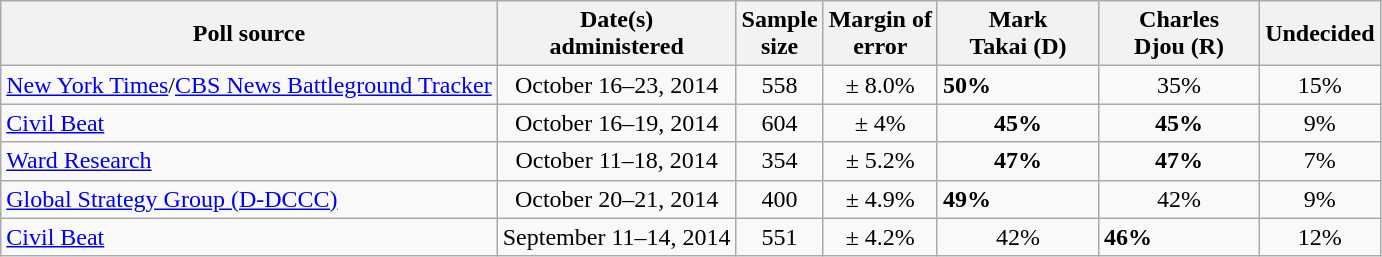<table class="wikitable">
<tr>
<th>Poll source</th>
<th>Date(s)<br>administered</th>
<th>Sample<br>size</th>
<th>Margin of<br>error</th>
<th style="width:100px;">Mark<br>Takai (D)</th>
<th style="width:100px;">Charles<br>Djou (R)</th>
<th>Undecided</th>
</tr>
<tr>
<td><a href='#'>New York Times</a>/<a href='#'>CBS News Battleground Tracker</a></td>
<td align=center>October 16–23, 2014</td>
<td align=center>558</td>
<td align=center>± 8.0%</td>
<td><strong>50%</strong></td>
<td align=center>35%</td>
<td align=center>15%</td>
</tr>
<tr>
<td><a href='#'>Civil Beat</a></td>
<td align=center>October 16–19, 2014</td>
<td align=center>604</td>
<td align=center>± 4%</td>
<td align=center><strong>45%</strong></td>
<td align=center><strong>45%</strong></td>
<td align=center>9%</td>
</tr>
<tr>
<td><a href='#'>Ward Research</a></td>
<td align=center>October 11–18, 2014</td>
<td align=center>354</td>
<td align=center>± 5.2%</td>
<td align=center><strong>47%</strong></td>
<td align=center><strong>47%</strong></td>
<td align=center>7%</td>
</tr>
<tr>
<td><a href='#'>Global Strategy Group (D-DCCC)</a></td>
<td align=center>October 20–21, 2014</td>
<td align=center>400</td>
<td align=center>± 4.9%</td>
<td><strong>49%</strong></td>
<td align=center>42%</td>
<td align=center>9%</td>
</tr>
<tr>
<td><a href='#'>Civil Beat</a></td>
<td align=center>September 11–14, 2014</td>
<td align=center>551</td>
<td align=center>± 4.2%</td>
<td align=center>42%</td>
<td><strong>46%</strong></td>
<td align=center>12%</td>
</tr>
</table>
